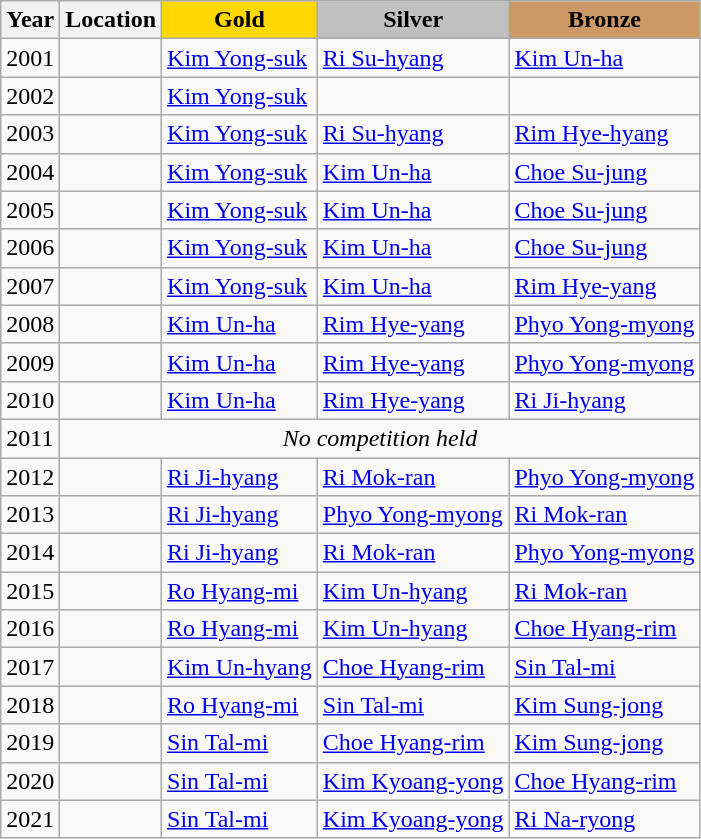<table class="wikitable">
<tr>
<th>Year</th>
<th>Location</th>
<td align=center bgcolor=gold><strong>Gold</strong></td>
<td align=center bgcolor=silver><strong>Silver</strong></td>
<td align=center bgcolor=cc9966><strong>Bronze</strong></td>
</tr>
<tr>
<td>2001</td>
<td></td>
<td><a href='#'>Kim Yong-suk</a></td>
<td><a href='#'>Ri Su-hyang</a></td>
<td><a href='#'>Kim Un-ha</a></td>
</tr>
<tr>
<td>2002</td>
<td></td>
<td><a href='#'>Kim Yong-suk</a></td>
<td></td>
<td></td>
</tr>
<tr>
<td>2003</td>
<td></td>
<td><a href='#'>Kim Yong-suk</a></td>
<td><a href='#'>Ri Su-hyang</a></td>
<td><a href='#'>Rim Hye-hyang</a></td>
</tr>
<tr>
<td>2004</td>
<td></td>
<td><a href='#'>Kim Yong-suk</a></td>
<td><a href='#'>Kim Un-ha</a></td>
<td><a href='#'>Choe Su-jung</a></td>
</tr>
<tr>
<td>2005</td>
<td></td>
<td><a href='#'>Kim Yong-suk</a></td>
<td><a href='#'>Kim Un-ha</a></td>
<td><a href='#'>Choe Su-jung</a></td>
</tr>
<tr>
<td>2006</td>
<td></td>
<td><a href='#'>Kim Yong-suk</a></td>
<td><a href='#'>Kim Un-ha</a></td>
<td><a href='#'>Choe Su-jung</a></td>
</tr>
<tr>
<td>2007</td>
<td></td>
<td><a href='#'>Kim Yong-suk</a></td>
<td><a href='#'>Kim Un-ha</a></td>
<td><a href='#'>Rim Hye-yang</a></td>
</tr>
<tr>
<td>2008</td>
<td></td>
<td><a href='#'>Kim Un-ha</a></td>
<td><a href='#'>Rim Hye-yang</a></td>
<td><a href='#'>Phyo Yong-myong</a></td>
</tr>
<tr>
<td>2009</td>
<td></td>
<td><a href='#'>Kim Un-ha</a></td>
<td><a href='#'>Rim Hye-yang</a></td>
<td><a href='#'>Phyo Yong-myong</a></td>
</tr>
<tr>
<td>2010</td>
<td></td>
<td><a href='#'>Kim Un-ha</a></td>
<td><a href='#'>Rim Hye-yang</a></td>
<td><a href='#'>Ri Ji-hyang</a></td>
</tr>
<tr>
<td>2011</td>
<td align=center colspan=4><em>No competition held</em></td>
</tr>
<tr>
<td>2012</td>
<td></td>
<td><a href='#'>Ri Ji-hyang</a></td>
<td><a href='#'>Ri Mok-ran</a></td>
<td><a href='#'>Phyo Yong-myong</a></td>
</tr>
<tr>
<td>2013</td>
<td></td>
<td><a href='#'>Ri Ji-hyang</a></td>
<td><a href='#'>Phyo Yong-myong</a></td>
<td><a href='#'>Ri Mok-ran</a></td>
</tr>
<tr>
<td>2014</td>
<td></td>
<td><a href='#'>Ri Ji-hyang</a></td>
<td><a href='#'>Ri Mok-ran</a></td>
<td><a href='#'>Phyo Yong-myong</a></td>
</tr>
<tr>
<td>2015</td>
<td></td>
<td><a href='#'>Ro Hyang-mi</a></td>
<td><a href='#'>Kim Un-hyang</a></td>
<td><a href='#'>Ri Mok-ran</a></td>
</tr>
<tr>
<td>2016</td>
<td></td>
<td><a href='#'>Ro Hyang-mi</a></td>
<td><a href='#'>Kim Un-hyang</a></td>
<td><a href='#'>Choe Hyang-rim</a></td>
</tr>
<tr>
<td>2017</td>
<td></td>
<td><a href='#'>Kim Un-hyang</a></td>
<td><a href='#'>Choe Hyang-rim</a></td>
<td><a href='#'>Sin Tal-mi</a></td>
</tr>
<tr>
<td>2018</td>
<td></td>
<td><a href='#'>Ro Hyang-mi</a></td>
<td><a href='#'>Sin Tal-mi</a></td>
<td><a href='#'>Kim Sung-jong</a></td>
</tr>
<tr>
<td>2019</td>
<td></td>
<td><a href='#'>Sin Tal-mi</a></td>
<td><a href='#'>Choe Hyang-rim</a></td>
<td><a href='#'>Kim Sung-jong</a></td>
</tr>
<tr>
<td>2020</td>
<td></td>
<td><a href='#'>Sin Tal-mi</a></td>
<td><a href='#'>Kim Kyoang-yong</a></td>
<td><a href='#'>Choe Hyang-rim</a></td>
</tr>
<tr>
<td>2021</td>
<td></td>
<td><a href='#'>Sin Tal-mi</a></td>
<td><a href='#'>Kim Kyoang-yong</a></td>
<td><a href='#'>Ri Na-ryong</a></td>
</tr>
</table>
